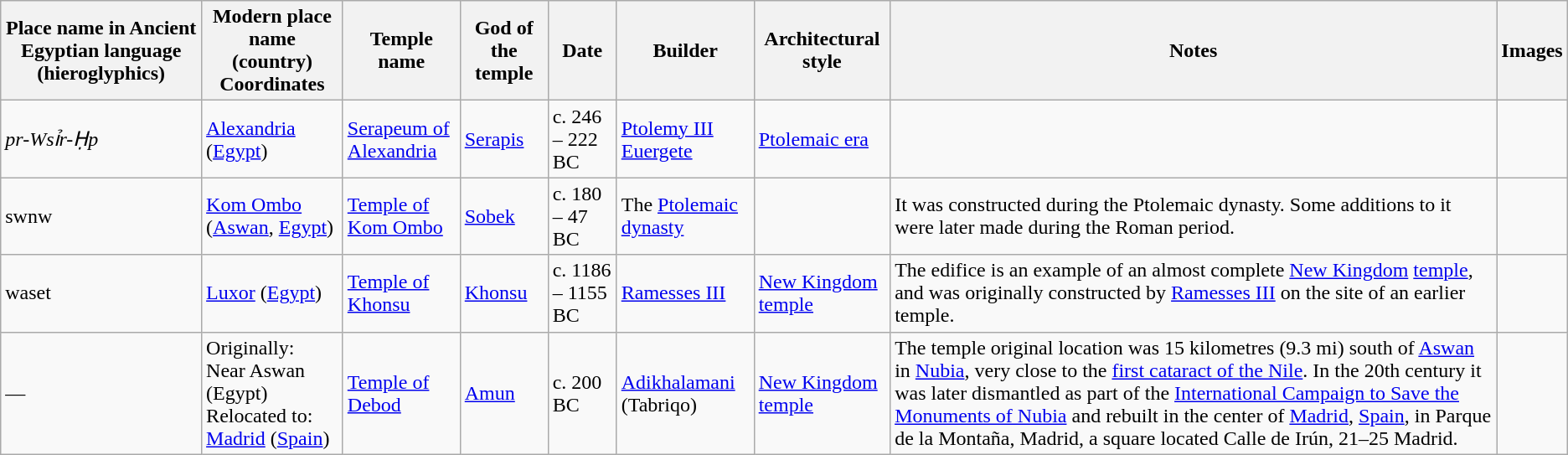<table class="wikitable sortable">
<tr>
<th><strong>Place name in Ancient Egyptian language (hieroglyphics)</strong></th>
<th>Modern place name<br>(country)
Coordinates</th>
<th>Temple<br>name</th>
<th>God of the temple</th>
<th>Date</th>
<th>Builder</th>
<th>Architectural style</th>
<th>Notes</th>
<th>Images</th>
</tr>
<tr>
<td><em>pr-Wsỉr-Ḥp</em> </td>
<td><a href='#'>Alexandria</a> (<a href='#'>Egypt</a>)</td>
<td><a href='#'>Serapeum of Alexandria</a></td>
<td><a href='#'>Serapis</a></td>
<td>c. 246 – 222 BC</td>
<td><a href='#'>Ptolemy III Euergete</a></td>
<td><a href='#'>Ptolemaic era</a></td>
<td></td>
<td></td>
</tr>
<tr>
<td>swnw </td>
<td><a href='#'>Kom Ombo</a> (<a href='#'>Aswan</a>, <a href='#'>Egypt</a>)</td>
<td><a href='#'>Temple of Kom Ombo</a></td>
<td><a href='#'>Sobek</a></td>
<td>c. 180 – 47 BC</td>
<td>The <a href='#'>Ptolemaic dynasty</a></td>
<td></td>
<td>It was constructed during the Ptolemaic dynasty. Some additions to it were later made during the Roman period.</td>
<td></td>
</tr>
<tr>
<td>waset </td>
<td><a href='#'>Luxor</a> (<a href='#'>Egypt</a>)</td>
<td><a href='#'>Temple of Khonsu</a></td>
<td><a href='#'>Khonsu</a></td>
<td>c. 1186 – 1155 BC</td>
<td><a href='#'>Ramesses III</a></td>
<td><a href='#'>New Kingdom</a> <a href='#'>temple</a></td>
<td>The edifice is an example of an almost complete <a href='#'>New Kingdom</a> <a href='#'>temple</a>, and was originally constructed by <a href='#'>Ramesses III</a> on the site of an earlier temple.</td>
<td></td>
</tr>
<tr>
<td>—</td>
<td>Originally: Near Aswan (Egypt)<br>Relocated to: <a href='#'>Madrid</a> (<a href='#'>Spain</a>)</td>
<td><a href='#'>Temple of Debod</a></td>
<td><a href='#'>Amun</a></td>
<td>c. 200 BC</td>
<td><a href='#'>Adikhalamani</a> (Tabriqo)</td>
<td><a href='#'>New Kingdom</a> <a href='#'>temple</a></td>
<td>The temple original location was 15 kilometres (9.3 mi) south of <a href='#'>Aswan</a> in <a href='#'>Nubia</a>, very close to the <a href='#'>first cataract of the Nile</a>. In the 20th century it was later dismantled as part of the <a href='#'>International Campaign to Save the Monuments of Nubia</a> and rebuilt in the center of <a href='#'>Madrid</a>, <a href='#'>Spain</a>, in Parque de la Montaña, Madrid, a square located Calle de Irún, 21–25 Madrid.</td>
<td></td>
</tr>
</table>
